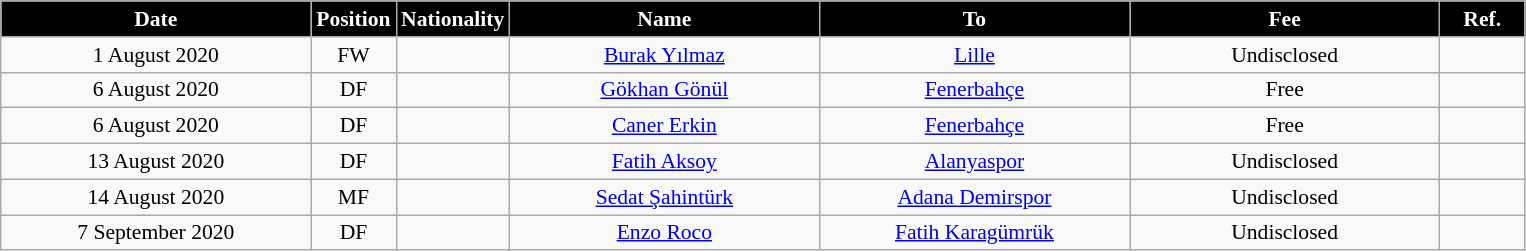<table class="wikitable"  style="text-align:center; font-size:90%; ">
<tr>
<th style="background:#000000; color:white; width:200px;">Date</th>
<th style="background:#000000; color:white; width:50px;">Position</th>
<th style="background:#000000; color:white; width:50px;">Nationality</th>
<th style="background:#000000; color:white; width:200px;">Name</th>
<th style="background:#000000; color:white; width:200px;">To</th>
<th style="background:#000000; color:white; width:200px;">Fee</th>
<th style="background:#000000; color:white; width:50px;">Ref.</th>
</tr>
<tr>
<td>1 August 2020</td>
<td>FW</td>
<td></td>
<td><a href='#'>Burak Yılmaz</a></td>
<td><a href='#'>Lille</a></td>
<td>Undisclosed</td>
<td></td>
</tr>
<tr>
<td>6 August 2020</td>
<td>DF</td>
<td></td>
<td><a href='#'>Gökhan Gönül</a></td>
<td><a href='#'>Fenerbahçe</a></td>
<td>Free</td>
<td></td>
</tr>
<tr>
<td>6 August 2020</td>
<td>DF</td>
<td></td>
<td><a href='#'>Caner Erkin</a></td>
<td><a href='#'>Fenerbahçe</a></td>
<td>Free</td>
<td></td>
</tr>
<tr>
<td>13 August 2020</td>
<td>DF</td>
<td></td>
<td><a href='#'>Fatih Aksoy</a></td>
<td><a href='#'>Alanyaspor</a></td>
<td>Undisclosed</td>
<td></td>
</tr>
<tr>
<td>14 August 2020</td>
<td>MF</td>
<td></td>
<td><a href='#'>Sedat Şahintürk</a></td>
<td><a href='#'>Adana Demirspor</a></td>
<td>Undisclosed</td>
<td></td>
</tr>
<tr>
<td>7 September 2020</td>
<td>DF</td>
<td></td>
<td><a href='#'>Enzo Roco</a></td>
<td><a href='#'>Fatih Karagümrük</a></td>
<td>Undisclosed</td>
<td></td>
</tr>
</table>
